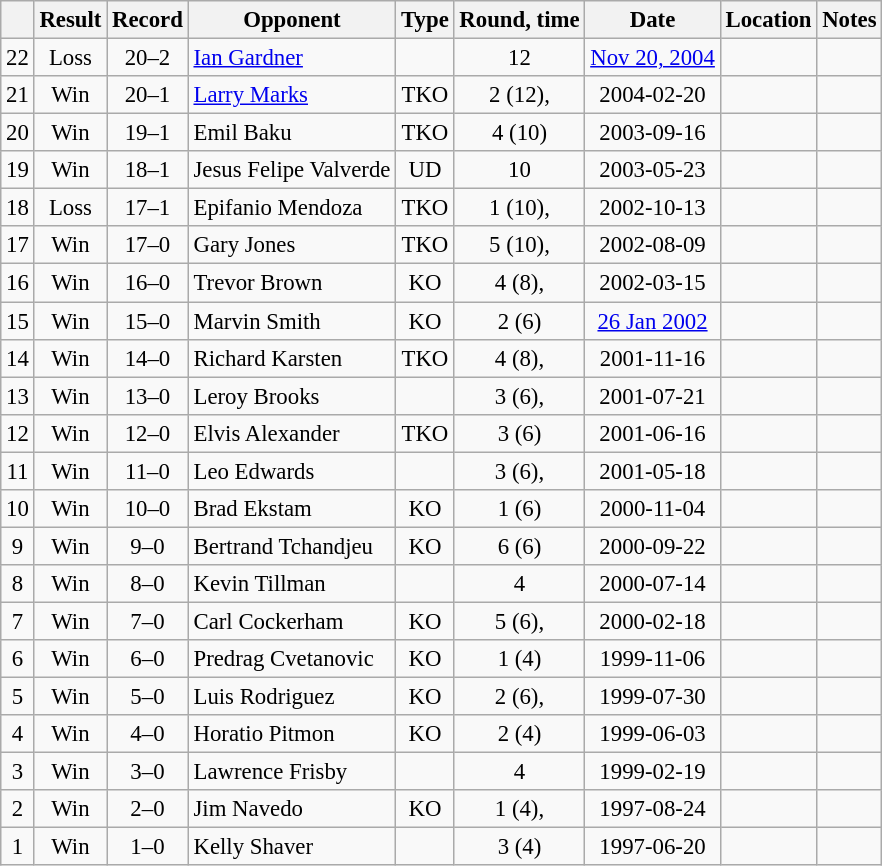<table class="wikitable" style="text-align:center; font-size:95%">
<tr>
<th></th>
<th>Result</th>
<th>Record</th>
<th>Opponent</th>
<th>Type</th>
<th>Round, time</th>
<th>Date</th>
<th>Location</th>
<th>Notes</th>
</tr>
<tr>
<td>22</td>
<td>Loss</td>
<td>20–2</td>
<td style="text-align:left;"> <a href='#'>Ian Gardner</a></td>
<td></td>
<td>12</td>
<td><a href='#'>Nov 20, 2004</a></td>
<td style="text-align:left;"> </td>
<td style="text-align:left;"></td>
</tr>
<tr>
<td>21</td>
<td>Win</td>
<td>20–1</td>
<td style="text-align:left;"> <a href='#'>Larry Marks</a></td>
<td>TKO</td>
<td>2 (12), </td>
<td>2004-02-20</td>
<td style="text-align:left;"> </td>
<td style="text-align:left;"></td>
</tr>
<tr>
<td>20</td>
<td>Win</td>
<td>19–1</td>
<td style="text-align:left;"> Emil Baku</td>
<td>TKO</td>
<td>4 (10)</td>
<td>2003-09-16</td>
<td style="text-align:left;"> </td>
<td style="text-align:left;"></td>
</tr>
<tr>
<td>19</td>
<td>Win</td>
<td>18–1</td>
<td style="text-align:left;"> Jesus Felipe Valverde</td>
<td>UD</td>
<td>10</td>
<td>2003-05-23</td>
<td style="text-align:left;"> </td>
<td style="text-align:left;"></td>
</tr>
<tr>
<td>18</td>
<td>Loss</td>
<td>17–1</td>
<td style="text-align:left;"> Epifanio Mendoza</td>
<td>TKO</td>
<td>1 (10), </td>
<td>2002-10-13</td>
<td style="text-align:left;"> </td>
<td style="text-align:left;"></td>
</tr>
<tr>
<td>17</td>
<td>Win</td>
<td>17–0</td>
<td style="text-align:left;"> Gary Jones</td>
<td>TKO</td>
<td>5 (10), </td>
<td>2002-08-09</td>
<td style="text-align:left;"> </td>
<td style="text-align:left;"></td>
</tr>
<tr>
<td>16</td>
<td>Win</td>
<td>16–0</td>
<td style="text-align:left;"> Trevor Brown</td>
<td>KO</td>
<td>4 (8), </td>
<td>2002-03-15</td>
<td style="text-align:left;"> </td>
<td style="text-align:left;"></td>
</tr>
<tr>
<td>15</td>
<td>Win</td>
<td>15–0</td>
<td style="text-align:left;"> Marvin Smith</td>
<td>KO</td>
<td>2 (6)</td>
<td><a href='#'>26 Jan 2002</a></td>
<td style="text-align:left;"> </td>
<td style="text-align:left;"></td>
</tr>
<tr>
<td>14</td>
<td>Win</td>
<td>14–0</td>
<td style="text-align:left;"> Richard Karsten</td>
<td>TKO</td>
<td>4 (8), </td>
<td>2001-11-16</td>
<td style="text-align:left;"> </td>
<td style="text-align:left;"></td>
</tr>
<tr>
<td>13</td>
<td>Win</td>
<td>13–0</td>
<td style="text-align:left;"> Leroy Brooks</td>
<td></td>
<td>3 (6), </td>
<td>2001-07-21</td>
<td style="text-align:left;"> </td>
<td style="text-align:left;"></td>
</tr>
<tr>
<td>12</td>
<td>Win</td>
<td>12–0</td>
<td style="text-align:left;"> Elvis Alexander</td>
<td>TKO</td>
<td>3 (6)</td>
<td>2001-06-16</td>
<td style="text-align:left;"> </td>
<td style="text-align:left;"></td>
</tr>
<tr>
<td>11</td>
<td>Win</td>
<td>11–0</td>
<td style="text-align:left;"> Leo Edwards</td>
<td></td>
<td>3 (6), </td>
<td>2001-05-18</td>
<td style="text-align:left;"> </td>
<td style="text-align:left;"></td>
</tr>
<tr>
<td>10</td>
<td>Win</td>
<td>10–0</td>
<td style="text-align:left;"> Brad Ekstam</td>
<td>KO</td>
<td>1 (6)</td>
<td>2000-11-04</td>
<td style="text-align:left;"> </td>
<td style="text-align:left;"></td>
</tr>
<tr>
<td>9</td>
<td>Win</td>
<td>9–0</td>
<td style="text-align:left;"> Bertrand Tchandjeu</td>
<td>KO</td>
<td>6 (6)</td>
<td>2000-09-22</td>
<td style="text-align:left;"> </td>
<td style="text-align:left;"></td>
</tr>
<tr>
<td>8</td>
<td>Win</td>
<td>8–0</td>
<td style="text-align:left;"> Kevin Tillman</td>
<td></td>
<td>4</td>
<td>2000-07-14</td>
<td style="text-align:left;"> </td>
<td style="text-align:left;"></td>
</tr>
<tr>
<td>7</td>
<td>Win</td>
<td>7–0</td>
<td style="text-align:left;"> Carl Cockerham</td>
<td>KO</td>
<td>5 (6), </td>
<td>2000-02-18</td>
<td style="text-align:left;"> </td>
<td style="text-align:left;"></td>
</tr>
<tr>
<td>6</td>
<td>Win</td>
<td>6–0</td>
<td style="text-align:left;"> Predrag Cvetanovic</td>
<td>KO</td>
<td>1 (4)</td>
<td>1999-11-06</td>
<td style="text-align:left;"> </td>
<td style="text-align:left;"></td>
</tr>
<tr>
<td>5</td>
<td>Win</td>
<td>5–0</td>
<td style="text-align:left;"> Luis Rodriguez</td>
<td>KO</td>
<td>2 (6), </td>
<td>1999-07-30</td>
<td style="text-align:left;"> </td>
<td style="text-align:left;"></td>
</tr>
<tr>
<td>4</td>
<td>Win</td>
<td>4–0</td>
<td style="text-align:left;"> Horatio Pitmon</td>
<td>KO</td>
<td>2 (4)</td>
<td>1999-06-03</td>
<td style="text-align:left;"> </td>
<td style="text-align:left;"></td>
</tr>
<tr>
<td>3</td>
<td>Win</td>
<td>3–0</td>
<td style="text-align:left;"> Lawrence Frisby</td>
<td></td>
<td>4</td>
<td>1999-02-19</td>
<td style="text-align:left;"> </td>
<td style="text-align:left;"></td>
</tr>
<tr>
<td>2</td>
<td>Win</td>
<td>2–0</td>
<td style="text-align:left;"> Jim Navedo</td>
<td>KO</td>
<td>1 (4), </td>
<td>1997-08-24</td>
<td style="text-align:left;"> </td>
<td style="text-align:left;"></td>
</tr>
<tr>
<td>1</td>
<td>Win</td>
<td>1–0</td>
<td style="text-align:left;"> Kelly Shaver</td>
<td></td>
<td>3 (4)</td>
<td>1997-06-20</td>
<td style="text-align:left;"> </td>
<td style="text-align:left;"></td>
</tr>
</table>
